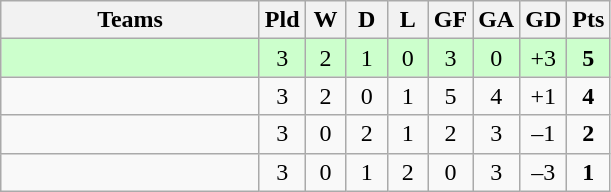<table class="wikitable" style="text-align: center;">
<tr>
<th width=165>Teams</th>
<th width=20>Pld</th>
<th width=20>W</th>
<th width=20>D</th>
<th width=20>L</th>
<th width=20>GF</th>
<th width=20>GA</th>
<th width=20>GD</th>
<th width=20>Pts</th>
</tr>
<tr align=center style="background:#ccffcc;">
<td style="text-align:left;"></td>
<td>3</td>
<td>2</td>
<td>1</td>
<td>0</td>
<td>3</td>
<td>0</td>
<td>+3</td>
<td><strong>5</strong></td>
</tr>
<tr align=center>
<td style="text-align:left;"></td>
<td>3</td>
<td>2</td>
<td>0</td>
<td>1</td>
<td>5</td>
<td>4</td>
<td>+1</td>
<td><strong>4</strong></td>
</tr>
<tr align=center>
<td style="text-align:left;"></td>
<td>3</td>
<td>0</td>
<td>2</td>
<td>1</td>
<td>2</td>
<td>3</td>
<td>–1</td>
<td><strong>2</strong></td>
</tr>
<tr align=center>
<td style="text-align:left;"></td>
<td>3</td>
<td>0</td>
<td>1</td>
<td>2</td>
<td>0</td>
<td>3</td>
<td>–3</td>
<td><strong>1</strong></td>
</tr>
</table>
